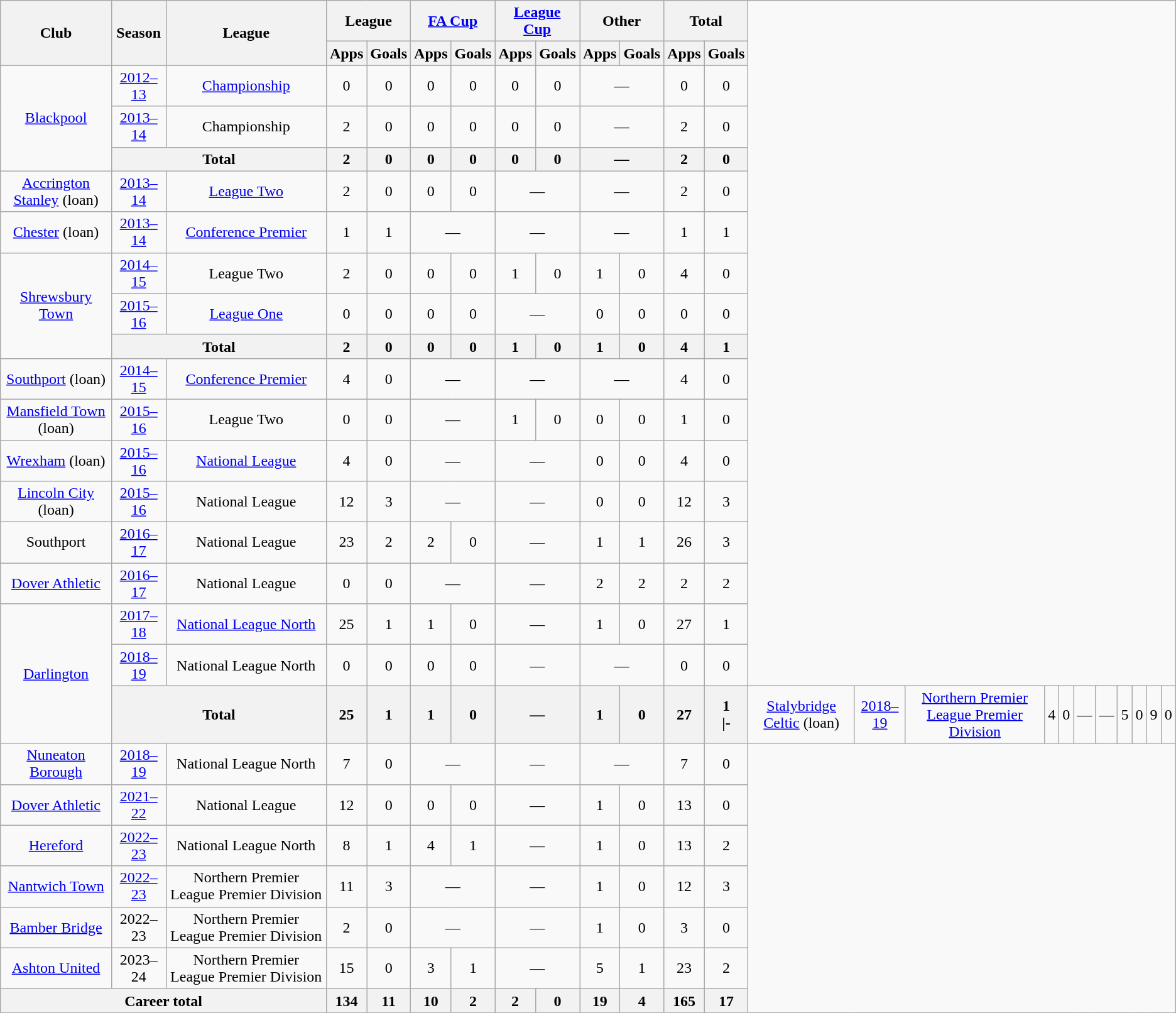<table class="wikitable" style="text-align:center;">
<tr>
<th rowspan="2">Club</th>
<th rowspan="2">Season</th>
<th rowspan="2">League</th>
<th colspan="2">League</th>
<th colspan="2"><a href='#'>FA Cup</a></th>
<th colspan="2"><a href='#'>League Cup</a></th>
<th colspan="2">Other</th>
<th colspan="2">Total</th>
</tr>
<tr>
<th>Apps</th>
<th>Goals</th>
<th>Apps</th>
<th>Goals</th>
<th>Apps</th>
<th>Goals</th>
<th>Apps</th>
<th>Goals</th>
<th>Apps</th>
<th>Goals</th>
</tr>
<tr>
<td rowspan="3"><a href='#'>Blackpool</a></td>
<td><a href='#'>2012–13</a></td>
<td><a href='#'>Championship</a></td>
<td>0</td>
<td>0</td>
<td>0</td>
<td>0</td>
<td>0</td>
<td>0</td>
<td colspan="2">—</td>
<td>0</td>
<td>0</td>
</tr>
<tr>
<td><a href='#'>2013–14</a></td>
<td>Championship</td>
<td>2</td>
<td>0</td>
<td>0</td>
<td>0</td>
<td>0</td>
<td>0</td>
<td colspan="2">—</td>
<td>2</td>
<td>0</td>
</tr>
<tr>
<th colspan="2">Total</th>
<th>2</th>
<th>0</th>
<th>0</th>
<th>0</th>
<th>0</th>
<th>0</th>
<th colspan="2">—</th>
<th>2</th>
<th>0</th>
</tr>
<tr>
<td><a href='#'>Accrington Stanley</a> (loan)</td>
<td><a href='#'>2013–14</a></td>
<td><a href='#'>League Two</a></td>
<td>2</td>
<td>0</td>
<td>0</td>
<td>0</td>
<td colspan="2">—</td>
<td colspan="2">—</td>
<td>2</td>
<td>0</td>
</tr>
<tr>
<td><a href='#'>Chester</a> (loan)</td>
<td><a href='#'>2013–14</a></td>
<td><a href='#'>Conference Premier</a></td>
<td>1</td>
<td>1</td>
<td colspan="2">—</td>
<td colspan="2">—</td>
<td colspan="2">—</td>
<td>1</td>
<td>1</td>
</tr>
<tr>
<td rowspan="3"><a href='#'>Shrewsbury Town</a></td>
<td><a href='#'>2014–15</a></td>
<td>League Two</td>
<td>2</td>
<td>0</td>
<td>0</td>
<td>0</td>
<td>1</td>
<td>0</td>
<td>1</td>
<td>0</td>
<td>4</td>
<td>0</td>
</tr>
<tr>
<td><a href='#'>2015–16</a></td>
<td><a href='#'>League One</a></td>
<td>0</td>
<td>0</td>
<td>0</td>
<td>0</td>
<td colspan="2">—</td>
<td>0</td>
<td>0</td>
<td>0</td>
<td>0</td>
</tr>
<tr>
<th colspan="2">Total</th>
<th>2</th>
<th>0</th>
<th>0</th>
<th>0</th>
<th>1</th>
<th>0</th>
<th>1</th>
<th>0</th>
<th>4</th>
<th>1</th>
</tr>
<tr>
<td><a href='#'>Southport</a> (loan)</td>
<td><a href='#'>2014–15</a></td>
<td><a href='#'>Conference Premier</a></td>
<td>4</td>
<td>0</td>
<td colspan="2">—</td>
<td colspan="2">—</td>
<td colspan="2">—</td>
<td>4</td>
<td>0</td>
</tr>
<tr>
<td><a href='#'>Mansfield Town</a> (loan)</td>
<td><a href='#'>2015–16</a></td>
<td>League Two</td>
<td>0</td>
<td>0</td>
<td colspan="2">—</td>
<td>1</td>
<td>0</td>
<td>0</td>
<td>0</td>
<td>1</td>
<td>0</td>
</tr>
<tr>
<td><a href='#'>Wrexham</a> (loan)</td>
<td><a href='#'>2015–16</a></td>
<td><a href='#'>National League</a></td>
<td>4</td>
<td>0</td>
<td colspan="2">—</td>
<td colspan="2">—</td>
<td>0</td>
<td>0</td>
<td>4</td>
<td>0</td>
</tr>
<tr>
<td><a href='#'>Lincoln City</a> (loan)</td>
<td><a href='#'>2015–16</a></td>
<td>National League</td>
<td>12</td>
<td>3</td>
<td colspan="2">—</td>
<td colspan="2">—</td>
<td>0</td>
<td>0</td>
<td>12</td>
<td>3</td>
</tr>
<tr>
<td>Southport</td>
<td><a href='#'>2016–17</a></td>
<td>National League</td>
<td>23</td>
<td>2</td>
<td>2</td>
<td>0</td>
<td colspan="2">—</td>
<td>1</td>
<td>1</td>
<td>26</td>
<td>3</td>
</tr>
<tr>
<td><a href='#'>Dover Athletic</a></td>
<td><a href='#'>2016–17</a></td>
<td>National League</td>
<td>0</td>
<td>0</td>
<td colspan="2">—</td>
<td colspan="2">—</td>
<td>2</td>
<td>2</td>
<td>2</td>
<td>2</td>
</tr>
<tr>
<td rowspan="3"><a href='#'>Darlington</a></td>
<td><a href='#'>2017–18</a></td>
<td><a href='#'>National League North</a></td>
<td>25</td>
<td>1</td>
<td>1</td>
<td>0</td>
<td colspan="2">—</td>
<td>1</td>
<td>0</td>
<td>27</td>
<td>1</td>
</tr>
<tr>
<td><a href='#'>2018–19</a></td>
<td>National League North</td>
<td>0</td>
<td>0</td>
<td>0</td>
<td>0</td>
<td colspan="2">—</td>
<td colspan="2">—</td>
<td>0</td>
<td>0</td>
</tr>
<tr>
<th colspan="2">Total</th>
<th>25</th>
<th>1</th>
<th>1</th>
<th>0</th>
<th colspan="2">—</th>
<th>1</th>
<th>0</th>
<th>27</th>
<th>1<br>|-</th>
<td><a href='#'>Stalybridge Celtic</a> (loan)</td>
<td><a href='#'>2018–19</a></td>
<td><a href='#'>Northern Premier League Premier Division</a></td>
<td>4</td>
<td>0</td>
<td colspan="2">—</td>
<td colspan="2">—</td>
<td>5</td>
<td>0</td>
<td>9</td>
<td>0</td>
</tr>
<tr>
<td><a href='#'>Nuneaton Borough</a></td>
<td><a href='#'>2018–19</a></td>
<td>National League North</td>
<td>7</td>
<td>0</td>
<td colspan="2">—</td>
<td colspan="2">—</td>
<td colspan="2">—</td>
<td>7</td>
<td>0</td>
</tr>
<tr>
<td><a href='#'>Dover Athletic</a></td>
<td><a href='#'>2021–22</a></td>
<td>National League</td>
<td>12</td>
<td>0</td>
<td>0</td>
<td>0</td>
<td colspan="2">—</td>
<td>1</td>
<td>0</td>
<td>13</td>
<td>0</td>
</tr>
<tr>
<td><a href='#'>Hereford</a></td>
<td><a href='#'>2022–23</a></td>
<td>National League North</td>
<td>8</td>
<td>1</td>
<td>4</td>
<td>1</td>
<td colspan="2">—</td>
<td>1</td>
<td>0</td>
<td>13</td>
<td>2</td>
</tr>
<tr>
<td><a href='#'>Nantwich Town</a></td>
<td><a href='#'>2022–23</a></td>
<td>Northern Premier League Premier Division</td>
<td>11</td>
<td>3</td>
<td colspan="2">—</td>
<td colspan="2">—</td>
<td>1</td>
<td>0</td>
<td>12</td>
<td>3</td>
</tr>
<tr>
<td><a href='#'>Bamber Bridge</a></td>
<td>2022–23</td>
<td>Northern Premier League Premier Division</td>
<td>2</td>
<td>0</td>
<td colspan="2">—</td>
<td colspan="2">—</td>
<td>1</td>
<td>0</td>
<td>3</td>
<td>0</td>
</tr>
<tr>
<td><a href='#'>Ashton United</a></td>
<td>2023–24</td>
<td>Northern Premier League Premier Division</td>
<td>15</td>
<td>0</td>
<td>3</td>
<td>1</td>
<td colspan="2">—</td>
<td>5</td>
<td>1</td>
<td>23</td>
<td>2</td>
</tr>
<tr>
<th colspan="3">Career total</th>
<th>134</th>
<th>11</th>
<th>10</th>
<th>2</th>
<th>2</th>
<th>0</th>
<th>19</th>
<th>4</th>
<th>165</th>
<th>17</th>
</tr>
</table>
